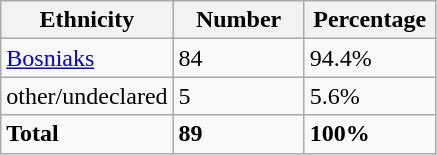<table class="wikitable">
<tr>
<th width="100px">Ethnicity</th>
<th width="80px">Number</th>
<th width="80px">Percentage</th>
</tr>
<tr>
<td><a href='#'>Bosniaks</a></td>
<td>84</td>
<td>94.4%</td>
</tr>
<tr>
<td>other/undeclared</td>
<td>5</td>
<td>5.6%</td>
</tr>
<tr>
<td><strong>Total</strong></td>
<td><strong>89</strong></td>
<td><strong>100%</strong></td>
</tr>
</table>
